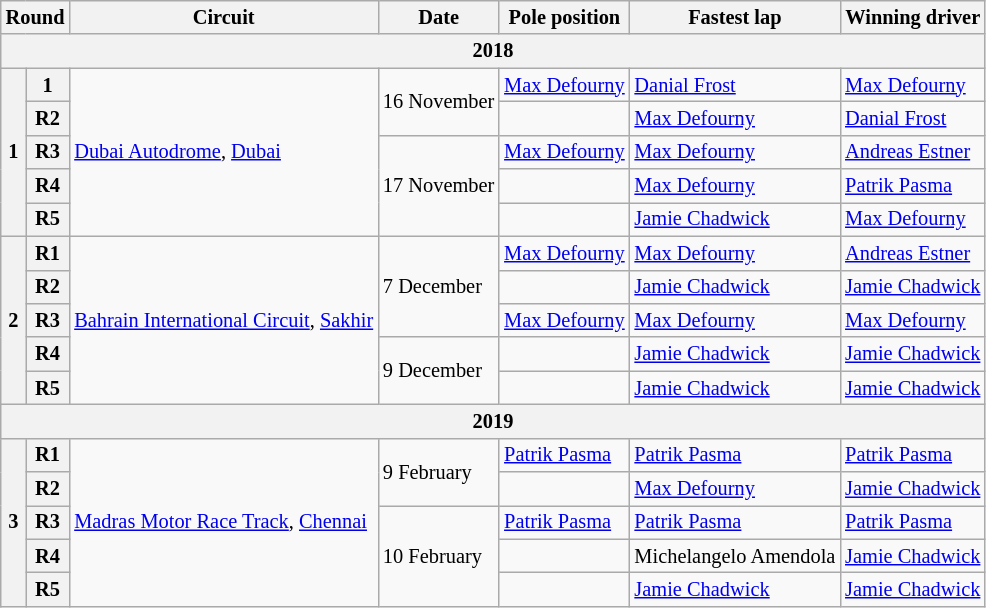<table class="wikitable" style="font-size: 85%">
<tr>
<th colspan=2>Round</th>
<th>Circuit</th>
<th>Date</th>
<th>Pole position</th>
<th>Fastest lap</th>
<th>Winning driver</th>
</tr>
<tr>
<th colspan=7>2018</th>
</tr>
<tr>
<th rowspan=5>1</th>
<th>1</th>
<td rowspan=5> <a href='#'>Dubai Autodrome</a>, <a href='#'>Dubai</a></td>
<td rowspan=2>16 November</td>
<td> <a href='#'>Max Defourny</a></td>
<td> <a href='#'>Danial Frost</a></td>
<td> <a href='#'>Max Defourny</a></td>
</tr>
<tr>
<th>R2</th>
<td></td>
<td> <a href='#'>Max Defourny</a></td>
<td> <a href='#'>Danial Frost</a></td>
</tr>
<tr>
<th>R3</th>
<td rowspan=3>17 November</td>
<td> <a href='#'>Max Defourny</a></td>
<td> <a href='#'>Max Defourny</a></td>
<td> <a href='#'>Andreas Estner</a></td>
</tr>
<tr>
<th>R4</th>
<td></td>
<td> <a href='#'>Max Defourny</a></td>
<td> <a href='#'>Patrik Pasma</a></td>
</tr>
<tr>
<th>R5</th>
<td></td>
<td> <a href='#'>Jamie Chadwick</a></td>
<td> <a href='#'>Max Defourny</a></td>
</tr>
<tr>
<th rowspan=5>2</th>
<th>R1</th>
<td rowspan=5> <a href='#'>Bahrain International Circuit</a>, <a href='#'>Sakhir</a></td>
<td rowspan=3>7 December</td>
<td> <a href='#'>Max Defourny</a></td>
<td> <a href='#'>Max Defourny</a></td>
<td> <a href='#'>Andreas Estner</a></td>
</tr>
<tr>
<th>R2</th>
<td></td>
<td> <a href='#'>Jamie Chadwick</a></td>
<td> <a href='#'>Jamie Chadwick</a></td>
</tr>
<tr>
<th>R3</th>
<td> <a href='#'>Max Defourny</a></td>
<td> <a href='#'>Max Defourny</a></td>
<td> <a href='#'>Max Defourny</a></td>
</tr>
<tr>
<th>R4</th>
<td rowspan=2>9 December</td>
<td></td>
<td> <a href='#'>Jamie Chadwick</a></td>
<td> <a href='#'>Jamie Chadwick</a></td>
</tr>
<tr>
<th>R5</th>
<td></td>
<td> <a href='#'>Jamie Chadwick</a></td>
<td> <a href='#'>Jamie Chadwick</a></td>
</tr>
<tr>
<th colspan=7>2019</th>
</tr>
<tr>
<th rowspan=5>3</th>
<th>R1</th>
<td rowspan=5> <a href='#'>Madras Motor Race Track</a>, <a href='#'>Chennai</a></td>
<td rowspan=2>9 February</td>
<td> <a href='#'>Patrik Pasma</a></td>
<td> <a href='#'>Patrik Pasma</a></td>
<td> <a href='#'>Patrik Pasma</a></td>
</tr>
<tr>
<th>R2</th>
<td></td>
<td> <a href='#'>Max Defourny</a></td>
<td> <a href='#'>Jamie Chadwick</a></td>
</tr>
<tr>
<th>R3</th>
<td rowspan=3>10 February</td>
<td> <a href='#'>Patrik Pasma</a></td>
<td> <a href='#'>Patrik Pasma</a></td>
<td> <a href='#'>Patrik Pasma</a></td>
</tr>
<tr>
<th>R4</th>
<td></td>
<td> Michelangelo Amendola</td>
<td> <a href='#'>Jamie Chadwick</a></td>
</tr>
<tr>
<th>R5</th>
<td></td>
<td> <a href='#'>Jamie Chadwick</a></td>
<td> <a href='#'>Jamie Chadwick</a></td>
</tr>
</table>
